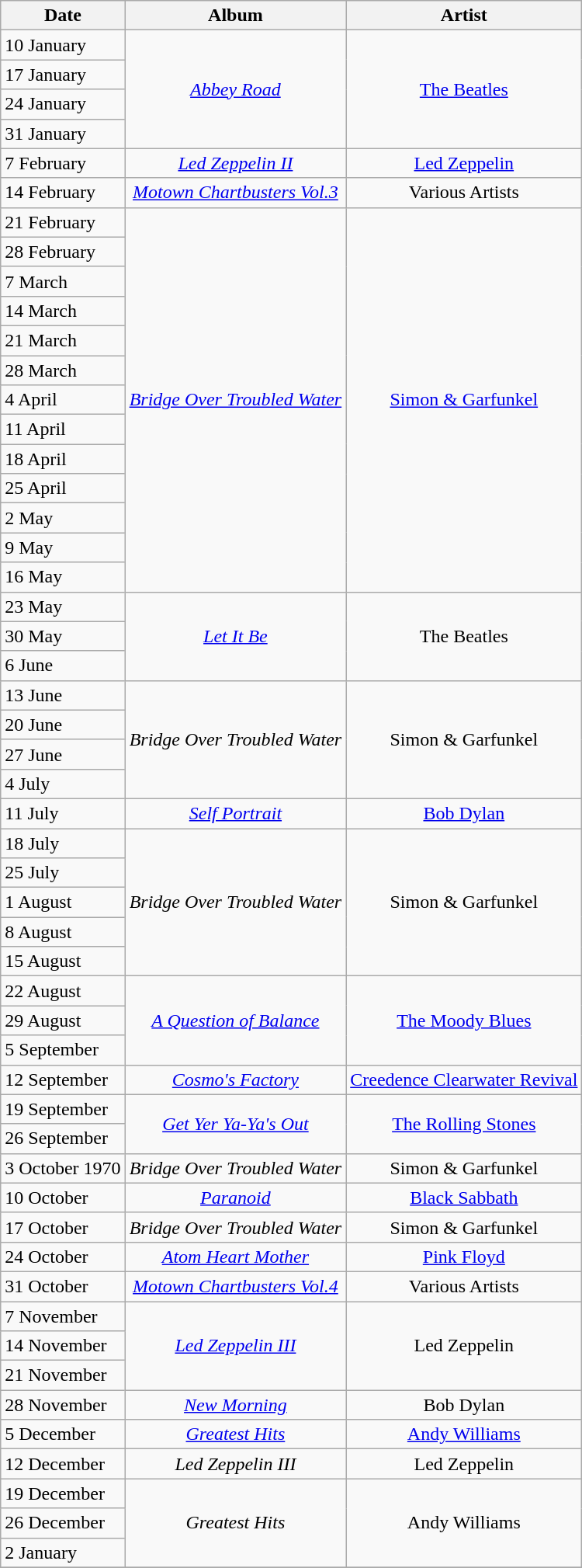<table class="wikitable plainrowheaders sortable">
<tr>
<th>Date</th>
<th>Album</th>
<th>Artist</th>
</tr>
<tr>
<td>10 January</td>
<td align="center" rowspan=4><em><a href='#'>Abbey Road</a></em></td>
<td align="center" rowspan=4><a href='#'>The Beatles</a></td>
</tr>
<tr>
<td>17 January</td>
</tr>
<tr>
<td>24 January</td>
</tr>
<tr>
<td>31 January</td>
</tr>
<tr>
<td>7 February</td>
<td align="center" rowspan=1><em><a href='#'>Led Zeppelin II</a></em></td>
<td align="center" rowspan=1><a href='#'>Led Zeppelin</a></td>
</tr>
<tr>
<td>14 February</td>
<td align="center" rowspan=1><em><a href='#'>Motown Chartbusters Vol.3</a></em></td>
<td align="center" rowspan=1>Various Artists</td>
</tr>
<tr>
<td>21 February</td>
<td align="center" rowspan=13><em><a href='#'>Bridge Over Troubled Water</a></em></td>
<td align="center" rowspan=13><a href='#'>Simon & Garfunkel</a></td>
</tr>
<tr>
<td>28 February</td>
</tr>
<tr>
<td>7 March</td>
</tr>
<tr>
<td>14 March</td>
</tr>
<tr>
<td>21 March</td>
</tr>
<tr>
<td>28 March</td>
</tr>
<tr>
<td>4 April</td>
</tr>
<tr>
<td>11 April</td>
</tr>
<tr>
<td>18 April</td>
</tr>
<tr>
<td>25 April</td>
</tr>
<tr>
<td>2 May</td>
</tr>
<tr>
<td>9 May</td>
</tr>
<tr>
<td>16 May</td>
</tr>
<tr>
<td>23 May</td>
<td align="center" rowspan=3><em><a href='#'>Let It Be</a></em></td>
<td align="center" rowspan=3>The Beatles</td>
</tr>
<tr>
<td>30 May</td>
</tr>
<tr>
<td>6 June</td>
</tr>
<tr>
<td>13 June</td>
<td align="center" rowspan=4><em>Bridge Over Troubled Water</em></td>
<td align="center" rowspan=4>Simon & Garfunkel</td>
</tr>
<tr>
<td>20 June</td>
</tr>
<tr>
<td>27 June</td>
</tr>
<tr>
<td>4 July</td>
</tr>
<tr>
<td>11 July</td>
<td align="center" rowspan=1><em><a href='#'>Self Portrait</a></em></td>
<td align="center" rowspan=1><a href='#'>Bob Dylan</a></td>
</tr>
<tr>
<td>18 July</td>
<td align="center" rowspan=5><em>Bridge Over Troubled Water</em></td>
<td align="center" rowspan=5>Simon & Garfunkel</td>
</tr>
<tr>
<td>25 July</td>
</tr>
<tr>
<td>1 August</td>
</tr>
<tr>
<td>8 August</td>
</tr>
<tr>
<td>15 August</td>
</tr>
<tr>
<td>22 August</td>
<td align="center" rowspan=3><em><a href='#'>A Question of Balance</a></em></td>
<td align="center" rowspan=3><a href='#'>The Moody Blues</a></td>
</tr>
<tr>
<td>29 August</td>
</tr>
<tr>
<td>5 September</td>
</tr>
<tr>
<td>12 September</td>
<td align="center" rowspan=1><em><a href='#'>Cosmo's Factory</a></em></td>
<td align="center" rowspan=1><a href='#'>Creedence Clearwater Revival</a></td>
</tr>
<tr>
<td>19 September</td>
<td align="center" rowspan=2><em><a href='#'>Get Yer Ya-Ya's Out</a></em></td>
<td align="center" rowspan=2><a href='#'>The Rolling Stones</a></td>
</tr>
<tr>
<td>26 September</td>
</tr>
<tr>
<td>3 October 1970</td>
<td align="center" rowspan=1><em>Bridge Over Troubled Water</em></td>
<td align="center" rowspan=1>Simon & Garfunkel</td>
</tr>
<tr>
<td>10 October</td>
<td align="center" rowspan=1><em><a href='#'>Paranoid</a></em></td>
<td align="center" rowspan=1><a href='#'>Black Sabbath</a></td>
</tr>
<tr>
<td>17 October</td>
<td align="center" rowspan=1><em>Bridge Over Troubled Water</em></td>
<td align="center" rowspan=1>Simon & Garfunkel</td>
</tr>
<tr>
<td>24 October</td>
<td align="center" rowspan=1><em><a href='#'>Atom Heart Mother</a></em></td>
<td align="center" rowspan=1><a href='#'>Pink Floyd</a></td>
</tr>
<tr>
<td>31 October</td>
<td align="center" rowspan=1><em><a href='#'>Motown Chartbusters Vol.4</a></em></td>
<td align="center" rowspan=1>Various Artists</td>
</tr>
<tr>
<td>7 November</td>
<td align="center" rowspan=3><em><a href='#'>Led Zeppelin III</a></em></td>
<td align="center" rowspan=3>Led Zeppelin</td>
</tr>
<tr>
<td>14 November</td>
</tr>
<tr>
<td>21 November</td>
</tr>
<tr>
<td>28 November</td>
<td align="center" rowspan=1><em><a href='#'>New Morning</a></em></td>
<td align="center" rowspan=1>Bob Dylan</td>
</tr>
<tr>
<td>5 December</td>
<td align="center" rowspan=1><em><a href='#'>Greatest Hits</a></em></td>
<td align="center" rowspan=1><a href='#'>Andy Williams</a></td>
</tr>
<tr>
<td>12 December</td>
<td align="center" rowspan=1><em>Led Zeppelin III</em></td>
<td align="center" rowspan=1>Led Zeppelin</td>
</tr>
<tr>
<td>19 December</td>
<td align="center" rowspan=3><em>Greatest Hits</em></td>
<td align="center" rowspan=3>Andy Williams</td>
</tr>
<tr>
<td>26 December</td>
</tr>
<tr>
<td>2 January</td>
</tr>
<tr>
</tr>
</table>
